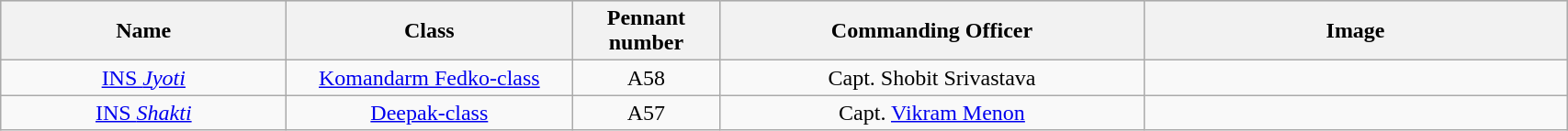<table class="wikitable" style="text-align:center">
<tr style="background:#cccccc">
<th scope="col" style="width: 200px;">Name</th>
<th scope="col" style="width: 200px;">Class</th>
<th scope="col" style="width: 100px;">Pennant number</th>
<th scope="col" style="width: 300px;">Commanding Officer</th>
<th scope="col" style="width: 300px;">Image</th>
</tr>
<tr>
<td><a href='#'>INS <em>Jyoti</em></a></td>
<td><a href='#'>Komandarm Fedko-class</a></td>
<td align="center">A58</td>
<td>Capt. Shobit Srivastava</td>
<td></td>
</tr>
<tr>
<td><a href='#'>INS <em>Shakti</em></a></td>
<td><a href='#'>Deepak-class</a></td>
<td align="center">A57</td>
<td>Capt. <a href='#'>Vikram Menon</a></td>
<td></td>
</tr>
</table>
